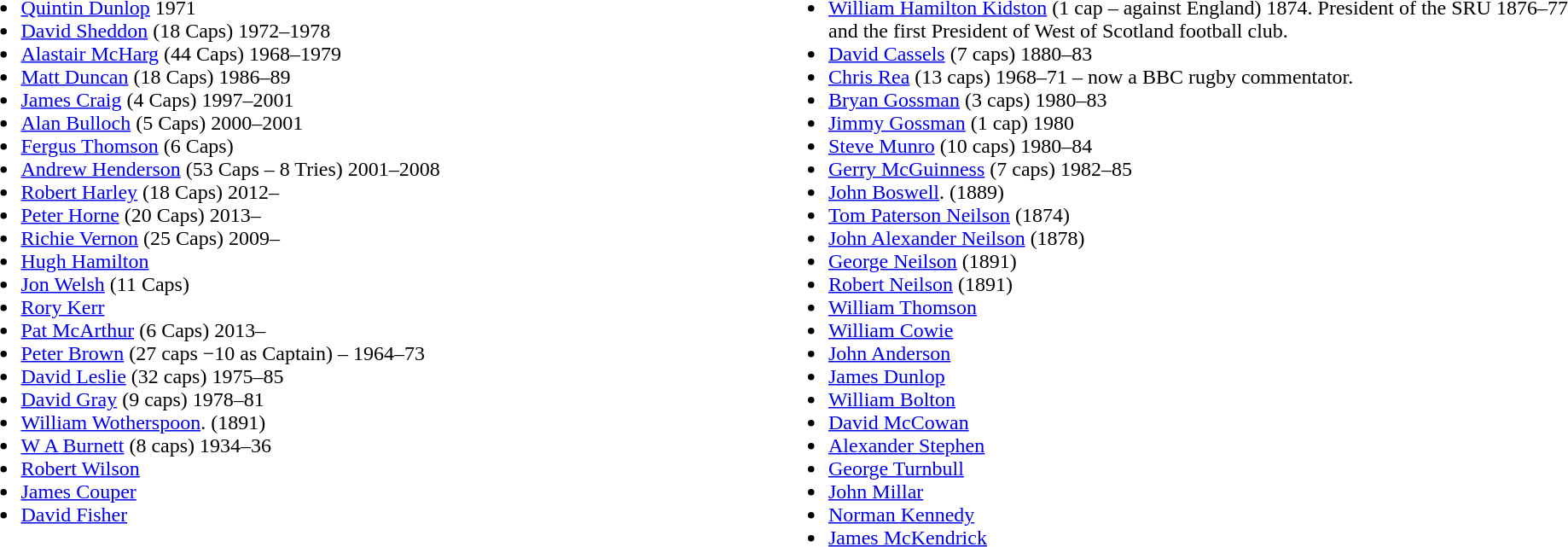<table style="width:100%;">
<tr>
<td style="vertical-align:top; width:20%;"><br><ul><li><a href='#'>Quintin Dunlop</a> 1971</li><li><a href='#'>David Sheddon</a> (18 Caps) 1972–1978</li><li><a href='#'>Alastair McHarg</a> (44 Caps) 1968–1979</li><li><a href='#'>Matt Duncan</a> (18 Caps) 1986–89</li><li><a href='#'>James Craig</a> (4 Caps) 1997–2001</li><li><a href='#'>Alan Bulloch</a> (5 Caps) 2000–2001</li><li><a href='#'>Fergus Thomson</a> (6 Caps)</li><li><a href='#'>Andrew Henderson</a> (53 Caps – 8 Tries) 2001–2008</li><li><a href='#'>Robert Harley</a> (18 Caps) 2012–</li><li><a href='#'>Peter Horne</a> (20 Caps) 2013–</li><li><a href='#'>Richie Vernon</a> (25 Caps) 2009–</li><li><a href='#'>Hugh Hamilton</a></li><li><a href='#'>Jon Welsh</a> (11 Caps)</li><li><a href='#'>Rory Kerr</a></li><li><a href='#'>Pat McArthur</a> (6 Caps) 2013–</li><li><a href='#'>Peter Brown</a> (27 caps −10 as Captain) – 1964–73</li><li><a href='#'>David Leslie</a> (32 caps) 1975–85</li><li><a href='#'>David Gray</a> (9 caps) 1978–81</li><li><a href='#'>William Wotherspoon</a>. (1891)</li><li><a href='#'>W A Burnett</a> (8 caps) 1934–36</li><li><a href='#'>Robert Wilson</a></li><li><a href='#'>James Couper</a></li><li><a href='#'>David Fisher</a></li></ul></td>
<td style="vertical-align:top; width:20%;"><br><ul><li><a href='#'>William Hamilton Kidston</a> (1 cap – against England) 1874. President of the SRU 1876–77 and the first President of West of Scotland football club.</li><li><a href='#'>David Cassels</a> (7 caps) 1880–83</li><li><a href='#'>Chris Rea</a> (13 caps) 1968–71 – now a BBC rugby commentator.</li><li><a href='#'>Bryan Gossman</a> (3 caps) 1980–83</li><li><a href='#'>Jimmy Gossman</a> (1 cap) 1980</li><li><a href='#'>Steve Munro</a> (10 caps) 1980–84</li><li><a href='#'>Gerry McGuinness</a> (7 caps) 1982–85</li><li><a href='#'>John Boswell</a>. (1889)</li><li><a href='#'>Tom Paterson Neilson</a> (1874)</li><li><a href='#'>John Alexander Neilson</a> (1878)</li><li><a href='#'>George Neilson</a> (1891)</li><li><a href='#'>Robert Neilson</a> (1891)</li><li><a href='#'>William Thomson</a></li><li><a href='#'>William Cowie</a></li><li><a href='#'>John Anderson</a></li><li><a href='#'>James Dunlop</a></li><li><a href='#'>William Bolton</a></li><li><a href='#'>David McCowan</a></li><li><a href='#'>Alexander Stephen</a></li><li><a href='#'>George Turnbull</a></li><li><a href='#'>John Millar</a></li><li><a href='#'>Norman Kennedy</a></li><li><a href='#'>James McKendrick</a></li></ul></td>
</tr>
</table>
